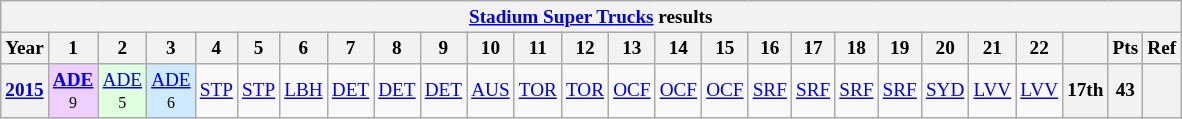<table class="wikitable" style="text-align:center; font-size:80%">
<tr>
<th colspan=45><a href='#'>Stadium Super Trucks</a> results</th>
</tr>
<tr>
<th>Year</th>
<th>1</th>
<th>2</th>
<th>3</th>
<th>4</th>
<th>5</th>
<th>6</th>
<th>7</th>
<th>8</th>
<th>9</th>
<th>10</th>
<th>11</th>
<th>12</th>
<th>13</th>
<th>14</th>
<th>15</th>
<th>16</th>
<th>17</th>
<th>18</th>
<th>19</th>
<th>20</th>
<th>21</th>
<th>22</th>
<th></th>
<th>Pts</th>
<th>Ref</th>
</tr>
<tr>
<th><a href='#'>2015</a></th>
<td style="background:#EFCFFF;"><strong><a href='#'>ADE</a></strong><br><small>9</small></td>
<td style="background:#DFFFDF;"><a href='#'>ADE</a><br><small>5</small></td>
<td style="background:#CFEAFF;"><a href='#'>ADE</a><br><small>6</small></td>
<td><a href='#'>STP</a></td>
<td><a href='#'>STP</a></td>
<td><a href='#'>LBH</a></td>
<td><a href='#'>DET</a></td>
<td><a href='#'>DET</a></td>
<td><a href='#'>DET</a></td>
<td><a href='#'>AUS</a></td>
<td><a href='#'>TOR</a></td>
<td><a href='#'>TOR</a></td>
<td><a href='#'>OCF</a></td>
<td><a href='#'>OCF</a></td>
<td><a href='#'>OCF</a></td>
<td><a href='#'>SRF</a></td>
<td><a href='#'>SRF</a></td>
<td><a href='#'>SRF</a></td>
<td><a href='#'>SRF</a></td>
<td><a href='#'>SYD</a></td>
<td><a href='#'>LVV</a></td>
<td><a href='#'>LVV</a></td>
<th>17th</th>
<th>43</th>
<th></th>
</tr>
</table>
